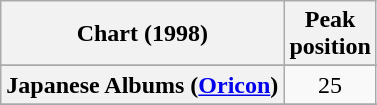<table class="wikitable sortable plainrowheaders" style="text-align:center">
<tr>
<th scope="col">Chart (1998)</th>
<th scope="col">Peak<br>position</th>
</tr>
<tr>
</tr>
<tr>
<th scope="row">Japanese Albums (<a href='#'>Oricon</a>)</th>
<td>25</td>
</tr>
<tr>
</tr>
<tr>
</tr>
</table>
